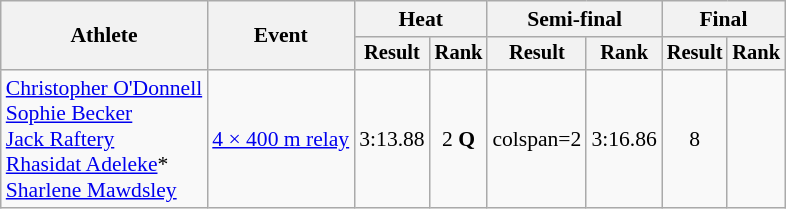<table class="wikitable" style="font-size:90%">
<tr>
<th rowspan="2">Athlete</th>
<th rowspan="2">Event</th>
<th colspan="2">Heat</th>
<th colspan="2">Semi-final</th>
<th colspan="2">Final</th>
</tr>
<tr style="font-size:95%">
<th>Result</th>
<th>Rank</th>
<th>Result</th>
<th>Rank</th>
<th>Result</th>
<th>Rank</th>
</tr>
<tr align=center>
<td align=left><a href='#'>Christopher O'Donnell</a><br><a href='#'>Sophie Becker</a><br><a href='#'>Jack Raftery</a><br><a href='#'>Rhasidat Adeleke</a>*<br><a href='#'>Sharlene Mawdsley</a></td>
<td align=left><a href='#'>4 × 400 m relay</a></td>
<td>3:13.88 </td>
<td>2 <strong>Q</strong></td>
<td>colspan=2 </td>
<td>3:16.86</td>
<td>8</td>
</tr>
</table>
